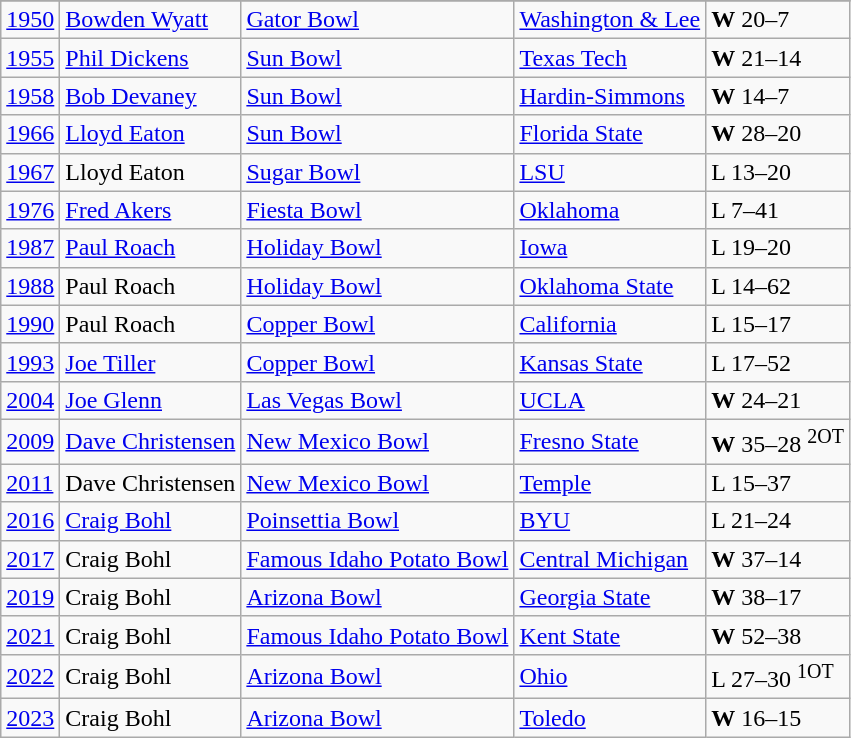<table class="wikitable">
<tr>
</tr>
<tr>
<td><a href='#'>1950</a></td>
<td><a href='#'>Bowden Wyatt</a></td>
<td><a href='#'>Gator Bowl</a></td>
<td><a href='#'>Washington & Lee</a></td>
<td><strong>W</strong> 20–7</td>
</tr>
<tr>
<td><a href='#'>1955</a></td>
<td><a href='#'>Phil Dickens</a></td>
<td><a href='#'>Sun Bowl</a></td>
<td><a href='#'>Texas Tech</a></td>
<td><strong>W</strong> 21–14</td>
</tr>
<tr>
<td><a href='#'>1958</a></td>
<td><a href='#'>Bob Devaney</a></td>
<td><a href='#'>Sun Bowl</a></td>
<td><a href='#'>Hardin-Simmons</a></td>
<td><strong>W</strong> 14–7</td>
</tr>
<tr>
<td><a href='#'>1966</a></td>
<td><a href='#'>Lloyd Eaton</a></td>
<td><a href='#'>Sun Bowl</a></td>
<td><a href='#'>Florida State</a></td>
<td><strong>W</strong> 28–20</td>
</tr>
<tr>
<td><a href='#'>1967</a></td>
<td>Lloyd Eaton</td>
<td><a href='#'>Sugar Bowl</a></td>
<td><a href='#'>LSU</a></td>
<td>L 13–20</td>
</tr>
<tr>
<td><a href='#'>1976</a></td>
<td><a href='#'>Fred Akers</a></td>
<td><a href='#'>Fiesta Bowl</a></td>
<td><a href='#'>Oklahoma</a></td>
<td>L 7–41</td>
</tr>
<tr>
<td><a href='#'>1987</a></td>
<td><a href='#'>Paul Roach</a></td>
<td><a href='#'>Holiday Bowl</a></td>
<td><a href='#'>Iowa</a></td>
<td>L 19–20</td>
</tr>
<tr>
<td><a href='#'>1988</a></td>
<td>Paul Roach</td>
<td><a href='#'>Holiday Bowl</a></td>
<td><a href='#'>Oklahoma State</a></td>
<td>L 14–62</td>
</tr>
<tr>
<td><a href='#'>1990</a></td>
<td>Paul Roach</td>
<td><a href='#'>Copper Bowl</a></td>
<td><a href='#'>California</a></td>
<td>L 15–17</td>
</tr>
<tr>
<td><a href='#'>1993</a></td>
<td><a href='#'>Joe Tiller</a></td>
<td><a href='#'>Copper Bowl</a></td>
<td><a href='#'>Kansas State</a></td>
<td>L 17–52</td>
</tr>
<tr>
<td><a href='#'>2004</a></td>
<td><a href='#'>Joe Glenn</a></td>
<td><a href='#'>Las Vegas Bowl</a></td>
<td><a href='#'>UCLA</a></td>
<td><strong>W</strong> 24–21</td>
</tr>
<tr>
<td><a href='#'>2009</a></td>
<td><a href='#'>Dave Christensen</a></td>
<td><a href='#'>New Mexico Bowl</a></td>
<td><a href='#'>Fresno State</a></td>
<td><strong>W</strong> 35–28 <sup>2OT</sup></td>
</tr>
<tr>
<td><a href='#'>2011</a></td>
<td>Dave Christensen</td>
<td><a href='#'>New Mexico Bowl</a></td>
<td><a href='#'>Temple</a></td>
<td>L 15–37</td>
</tr>
<tr>
<td><a href='#'>2016</a></td>
<td><a href='#'>Craig Bohl</a></td>
<td><a href='#'>Poinsettia Bowl</a></td>
<td><a href='#'>BYU</a></td>
<td>L 21–24</td>
</tr>
<tr>
<td><a href='#'>2017</a></td>
<td>Craig Bohl</td>
<td><a href='#'>Famous Idaho Potato Bowl</a></td>
<td><a href='#'>Central Michigan</a></td>
<td><strong>W</strong> 37–14</td>
</tr>
<tr>
<td><a href='#'>2019</a></td>
<td>Craig Bohl</td>
<td><a href='#'>Arizona Bowl</a></td>
<td><a href='#'>Georgia State</a></td>
<td><strong>W</strong> 38–17</td>
</tr>
<tr>
<td><a href='#'>2021</a></td>
<td>Craig Bohl</td>
<td><a href='#'>Famous Idaho Potato Bowl</a></td>
<td><a href='#'>Kent State</a></td>
<td><strong>W</strong> 52–38</td>
</tr>
<tr>
<td><a href='#'>2022</a></td>
<td>Craig Bohl</td>
<td><a href='#'>Arizona Bowl</a></td>
<td><a href='#'>Ohio</a></td>
<td>L 27–30 <sup>1OT</sup></td>
</tr>
<tr>
<td><a href='#'>2023</a></td>
<td>Craig Bohl</td>
<td><a href='#'>Arizona Bowl</a></td>
<td><a href='#'>Toledo</a></td>
<td><strong>W</strong> 16–15</td>
</tr>
</table>
